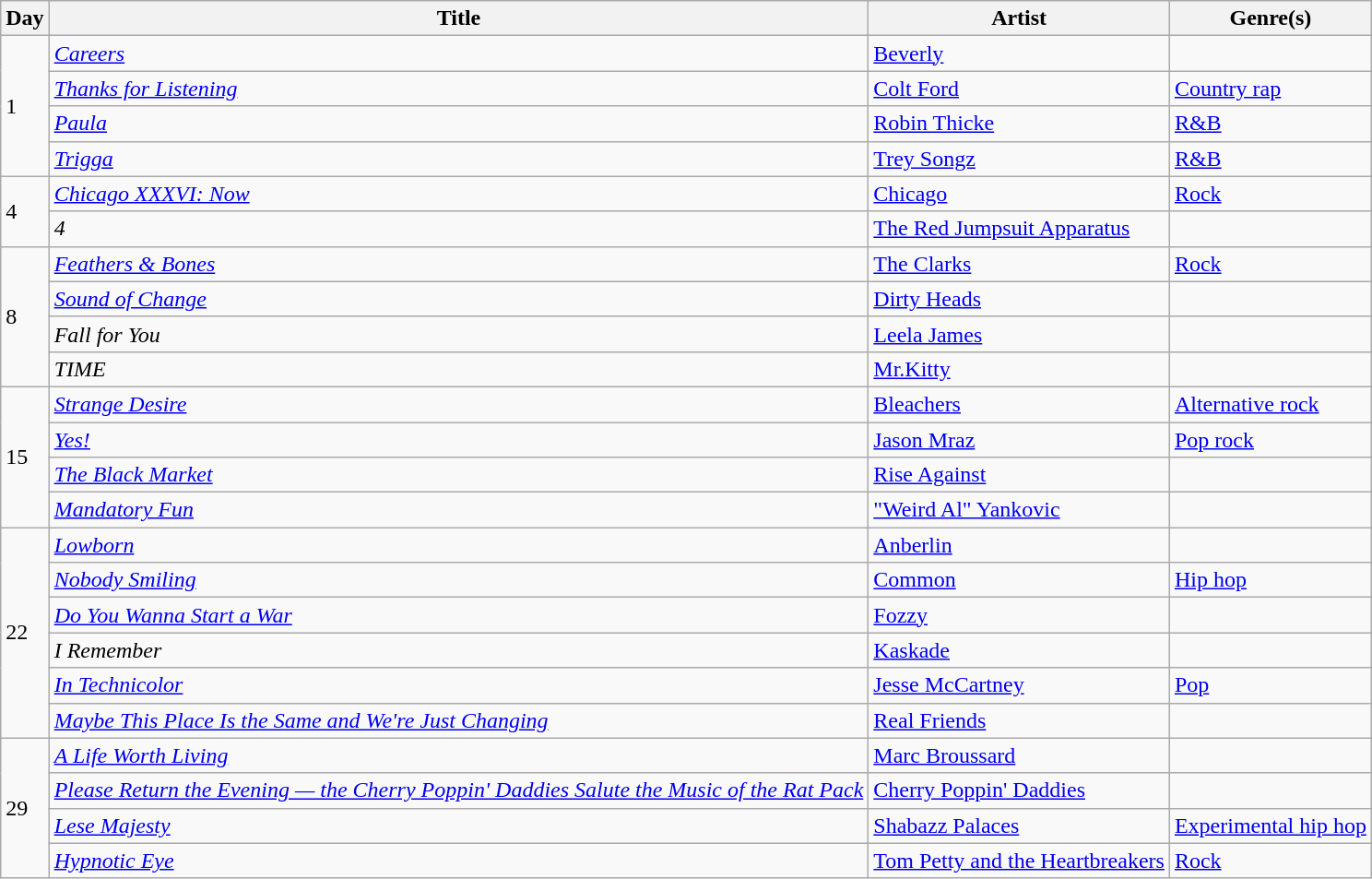<table class="wikitable" style="text-align: left;">
<tr>
<th>Day</th>
<th>Title</th>
<th>Artist</th>
<th>Genre(s)</th>
</tr>
<tr>
<td rowspan="4">1</td>
<td><em><a href='#'>Careers</a></em></td>
<td><a href='#'>Beverly</a></td>
<td></td>
</tr>
<tr>
<td><em><a href='#'>Thanks for Listening</a></em></td>
<td><a href='#'>Colt Ford</a></td>
<td><a href='#'>Country rap</a></td>
</tr>
<tr>
<td><em><a href='#'>Paula</a></em></td>
<td><a href='#'>Robin Thicke</a></td>
<td><a href='#'>R&B</a></td>
</tr>
<tr>
<td><em><a href='#'>Trigga</a></em></td>
<td><a href='#'>Trey Songz</a></td>
<td><a href='#'>R&B</a></td>
</tr>
<tr>
<td rowspan="2">4</td>
<td><em><a href='#'>Chicago XXXVI: Now</a></em></td>
<td><a href='#'>Chicago</a></td>
<td><a href='#'>Rock</a></td>
</tr>
<tr>
<td><em>4</em></td>
<td><a href='#'>The Red Jumpsuit Apparatus</a></td>
<td></td>
</tr>
<tr>
<td rowspan="4">8</td>
<td><em><a href='#'>Feathers & Bones</a></em></td>
<td><a href='#'>The Clarks</a></td>
<td><a href='#'>Rock</a></td>
</tr>
<tr>
<td><em><a href='#'>Sound of Change</a></em></td>
<td><a href='#'>Dirty Heads</a></td>
<td></td>
</tr>
<tr>
<td><em>Fall for You</em></td>
<td><a href='#'>Leela James</a></td>
<td></td>
</tr>
<tr>
<td><em>TIME</em></td>
<td><a href='#'>Mr.Kitty</a></td>
<td></td>
</tr>
<tr>
<td rowspan="4">15</td>
<td><em><a href='#'>Strange Desire</a></em></td>
<td><a href='#'>Bleachers</a></td>
<td><a href='#'>Alternative rock</a></td>
</tr>
<tr>
<td><em><a href='#'>Yes!</a></em></td>
<td><a href='#'>Jason Mraz</a></td>
<td><a href='#'>Pop rock</a></td>
</tr>
<tr>
<td><em><a href='#'>The Black Market</a></em></td>
<td><a href='#'>Rise Against</a></td>
<td></td>
</tr>
<tr>
<td><em><a href='#'>Mandatory Fun</a></em></td>
<td><a href='#'>"Weird Al" Yankovic</a></td>
<td></td>
</tr>
<tr>
<td rowspan="6">22</td>
<td><em><a href='#'>Lowborn</a></em></td>
<td><a href='#'>Anberlin</a></td>
<td></td>
</tr>
<tr>
<td><em><a href='#'>Nobody Smiling</a></em></td>
<td><a href='#'>Common</a></td>
<td><a href='#'>Hip hop</a></td>
</tr>
<tr>
<td><em><a href='#'>Do You Wanna Start a War</a></em></td>
<td><a href='#'>Fozzy</a></td>
<td></td>
</tr>
<tr>
<td><em>I Remember</em></td>
<td><a href='#'>Kaskade</a></td>
<td></td>
</tr>
<tr>
<td><em><a href='#'>In Technicolor</a></em></td>
<td><a href='#'>Jesse McCartney</a></td>
<td><a href='#'>Pop</a></td>
</tr>
<tr>
<td><em><a href='#'>Maybe This Place Is the Same and We're Just Changing</a></em></td>
<td><a href='#'>Real Friends</a></td>
<td></td>
</tr>
<tr>
<td rowspan="4">29</td>
<td><em><a href='#'>A Life Worth Living</a></em></td>
<td><a href='#'>Marc Broussard</a></td>
<td></td>
</tr>
<tr>
<td><em><a href='#'>Please Return the Evening — the Cherry Poppin' Daddies Salute the Music of the Rat Pack</a></em></td>
<td><a href='#'>Cherry Poppin' Daddies</a></td>
<td></td>
</tr>
<tr>
<td><em><a href='#'>Lese Majesty</a></em></td>
<td><a href='#'>Shabazz Palaces</a></td>
<td><a href='#'>Experimental hip hop</a></td>
</tr>
<tr>
<td><em><a href='#'>Hypnotic Eye</a></em></td>
<td><a href='#'>Tom Petty and the Heartbreakers</a></td>
<td><a href='#'>Rock</a></td>
</tr>
</table>
